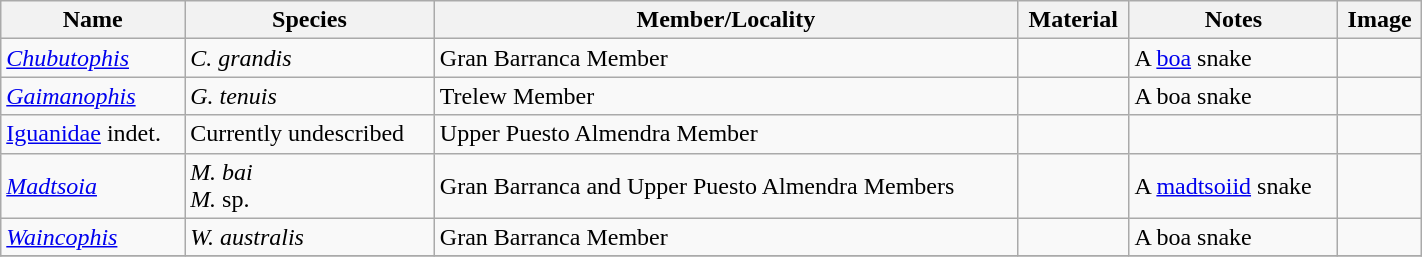<table class="wikitable" align="center" width="75%">
<tr>
<th>Name</th>
<th>Species</th>
<th>Member/Locality</th>
<th>Material</th>
<th>Notes</th>
<th>Image</th>
</tr>
<tr>
<td><em><a href='#'>Chubutophis</a></em></td>
<td><em>C. grandis</em></td>
<td>Gran Barranca Member</td>
<td></td>
<td>A <a href='#'>boa</a> snake</td>
<td></td>
</tr>
<tr>
<td><em><a href='#'>Gaimanophis</a></em></td>
<td><em>G. tenuis</em></td>
<td>Trelew Member</td>
<td></td>
<td>A boa snake</td>
<td></td>
</tr>
<tr>
<td><a href='#'>Iguanidae</a> indet.</td>
<td>Currently undescribed</td>
<td>Upper Puesto Almendra Member</td>
<td></td>
<td></td>
<td></td>
</tr>
<tr>
<td><em><a href='#'>Madtsoia</a></em></td>
<td><em>M. bai</em><br><em>M.</em> sp.</td>
<td>Gran Barranca and Upper Puesto Almendra Members</td>
<td></td>
<td>A <a href='#'>madtsoiid</a> snake</td>
<td></td>
</tr>
<tr>
<td><em><a href='#'>Waincophis</a></em></td>
<td><em>W. australis</em></td>
<td>Gran Barranca Member</td>
<td></td>
<td>A boa snake</td>
<td></td>
</tr>
<tr>
</tr>
</table>
